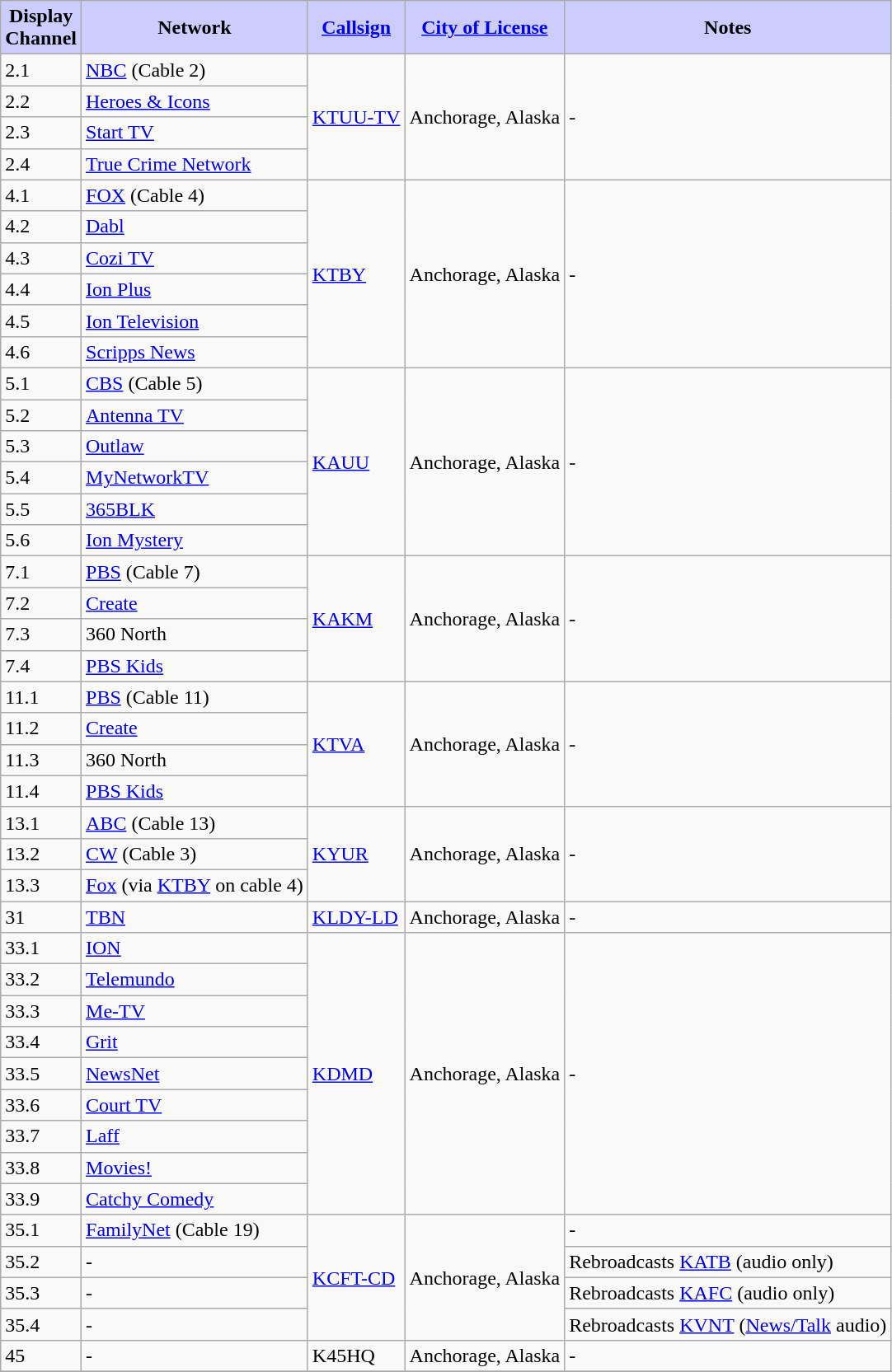<table class="wikitable" border="1">
<tr>
<th style="background:#ccccff;"><strong>Display<br>Channel</strong></th>
<th style="background:#ccccff;"><strong>Network</strong></th>
<th style="background:#ccccff;"><strong><a href='#'>Callsign</a></strong></th>
<th style="background:#ccccff;"><strong><a href='#'>City of License</a></strong></th>
<th style="background:#ccccff;"><strong>Notes</strong></th>
</tr>
<tr>
<td rowspan=1>2.1</td>
<td rowspan=1><a href='#'>NBC</a> (Cable 2)</td>
<td rowspan=4><a href='#'>KTUU-TV</a></td>
<td rowspan=4>Anchorage, Alaska</td>
<td rowspan=4>-</td>
</tr>
<tr>
<td>2.2</td>
<td><a href='#'>Heroes & Icons</a></td>
</tr>
<tr>
<td>2.3</td>
<td><a href='#'>Start TV</a></td>
</tr>
<tr>
<td>2.4</td>
<td><a href='#'>True Crime Network</a></td>
</tr>
<tr>
<td rowspan=1>4.1</td>
<td rowspan=1><a href='#'>FOX</a> (Cable 4)</td>
<td rowspan=6><a href='#'>KTBY</a></td>
<td rowspan=6>Anchorage, Alaska</td>
<td rowspan=6>-</td>
</tr>
<tr>
<td>4.2</td>
<td><a href='#'>Dabl</a></td>
</tr>
<tr>
<td>4.3</td>
<td><a href='#'>Cozi TV</a></td>
</tr>
<tr>
<td>4.4</td>
<td><a href='#'>Ion Plus</a></td>
</tr>
<tr>
<td>4.5</td>
<td><a href='#'>Ion Television</a></td>
</tr>
<tr>
<td>4.6</td>
<td><a href='#'>Scripps News</a></td>
</tr>
<tr>
<td rowspan=1>5.1</td>
<td rowspan=1><a href='#'>CBS</a> (Cable 5)</td>
<td rowspan=6><a href='#'>KAUU</a></td>
<td rowspan=6>Anchorage, Alaska</td>
<td rowspan=6>-</td>
</tr>
<tr>
<td>5.2</td>
<td><a href='#'>Antenna TV</a></td>
</tr>
<tr>
<td>5.3</td>
<td><a href='#'>Outlaw</a></td>
</tr>
<tr>
<td>5.4</td>
<td><a href='#'>MyNetworkTV</a></td>
</tr>
<tr>
<td>5.5</td>
<td><a href='#'>365BLK</a></td>
</tr>
<tr>
<td>5.6</td>
<td><a href='#'>Ion Mystery</a></td>
</tr>
<tr>
<td rowspan=1>7.1</td>
<td rowspan=1><a href='#'>PBS</a> (Cable 7)</td>
<td rowspan=4><a href='#'>KAKM</a></td>
<td rowspan=4>Anchorage, Alaska</td>
<td rowspan=4>-</td>
</tr>
<tr>
<td>7.2</td>
<td><a href='#'>Create</a></td>
</tr>
<tr>
<td>7.3</td>
<td>360 North</td>
</tr>
<tr>
<td>7.4</td>
<td><a href='#'>PBS Kids</a></td>
</tr>
<tr>
<td rowspan=1>11.1</td>
<td rowspan=1><a href='#'>PBS</a> (Cable 11)</td>
<td rowspan=4><a href='#'>KTVA</a></td>
<td rowspan=4>Anchorage, Alaska</td>
<td rowspan=4>-</td>
</tr>
<tr>
<td>11.2</td>
<td><a href='#'>Create</a></td>
</tr>
<tr>
<td>11.3</td>
<td>360 North</td>
</tr>
<tr>
<td>11.4</td>
<td><a href='#'>PBS Kids</a></td>
</tr>
<tr>
<td rowspan=1>13.1</td>
<td rowspan=1><a href='#'>ABC</a> (Cable 13)</td>
<td rowspan=3><a href='#'>KYUR</a></td>
<td rowspan=3>Anchorage, Alaska</td>
<td rowspan=3>-</td>
</tr>
<tr>
<td>13.2</td>
<td><a href='#'>CW</a> (Cable 3)</td>
</tr>
<tr>
<td>13.3</td>
<td><a href='#'>Fox</a> (via <a href='#'>KTBY</a> on cable 4)</td>
</tr>
<tr>
<td>31</td>
<td><a href='#'>TBN</a></td>
<td><a href='#'>KLDY-LD</a></td>
<td>Anchorage, Alaska</td>
<td>-</td>
</tr>
<tr>
<td rowspan=1>33.1</td>
<td rowspan=1><a href='#'>ION</a></td>
<td rowspan=9><a href='#'>KDMD</a></td>
<td rowspan=9>Anchorage, Alaska</td>
<td rowspan=9>-</td>
</tr>
<tr>
<td>33.2</td>
<td><a href='#'>Telemundo</a></td>
</tr>
<tr>
<td>33.3</td>
<td><a href='#'>Me-TV</a></td>
</tr>
<tr>
<td>33.4</td>
<td><a href='#'>Grit</a></td>
</tr>
<tr>
<td>33.5</td>
<td><a href='#'>NewsNet</a></td>
</tr>
<tr>
<td>33.6</td>
<td><a href='#'>Court TV</a></td>
</tr>
<tr>
<td>33.7</td>
<td><a href='#'>Laff</a></td>
</tr>
<tr>
<td>33.8</td>
<td><a href='#'>Movies!</a></td>
</tr>
<tr>
<td>33.9</td>
<td><a href='#'>Catchy Comedy</a></td>
</tr>
<tr>
<td rowspan=1>35.1</td>
<td rowspan=1><a href='#'>FamilyNet</a> (Cable 19)</td>
<td rowspan=4><a href='#'>KCFT-CD</a></td>
<td rowspan=4>Anchorage, Alaska</td>
<td rowspan=1>-</td>
</tr>
<tr>
<td>35.2</td>
<td>-</td>
<td>Rebroadcasts <a href='#'>KATB</a> (audio only)</td>
</tr>
<tr>
<td>35.3</td>
<td>-</td>
<td>Rebroadcasts <a href='#'>KAFC</a> (audio only)</td>
</tr>
<tr>
<td>35.4</td>
<td>-</td>
<td>Rebroadcasts <a href='#'>KVNT</a> (<a href='#'>News/Talk</a> audio)</td>
</tr>
<tr>
<td>45</td>
<td>-</td>
<td>K45HQ</td>
<td>Anchorage, Alaska</td>
<td>-</td>
</tr>
<tr>
</tr>
</table>
